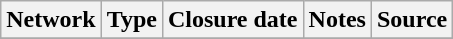<table class="wikitable sortable">
<tr>
<th>Network</th>
<th>Type</th>
<th>Closure date</th>
<th>Notes</th>
<th>Source</th>
</tr>
<tr>
</tr>
</table>
